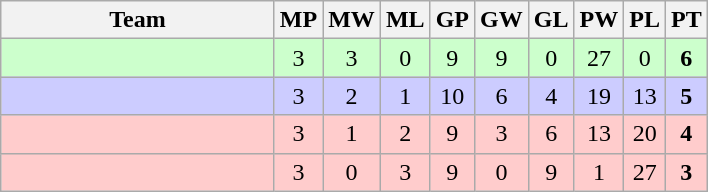<table class=wikitable style="text-align:center">
<tr>
<th width=175>Team</th>
<th width=20>MP</th>
<th width=20>MW</th>
<th width=20>ML</th>
<th width=20>GP</th>
<th width=20>GW</th>
<th width=20>GL</th>
<th width=20>PW</th>
<th width=20>PL</th>
<th width=20>PT</th>
</tr>
<tr style="background-color:#ccffcc;">
<td style="text-align:left;"></td>
<td>3</td>
<td>3</td>
<td>0</td>
<td>9</td>
<td>9</td>
<td>0</td>
<td>27</td>
<td>0</td>
<td><strong>6</strong></td>
</tr>
<tr style="background-color:#ccccff;">
<td style="text-align:left;"></td>
<td>3</td>
<td>2</td>
<td>1</td>
<td>10</td>
<td>6</td>
<td>4</td>
<td>19</td>
<td>13</td>
<td><strong>5</strong></td>
</tr>
<tr style="background-color:#ffcccc;">
<td style="text-align:left;"></td>
<td>3</td>
<td>1</td>
<td>2</td>
<td>9</td>
<td>3</td>
<td>6</td>
<td>13</td>
<td>20</td>
<td><strong>4</strong></td>
</tr>
<tr style="background-color:#ffcccc;">
<td style="text-align:left;"></td>
<td>3</td>
<td>0</td>
<td>3</td>
<td>9</td>
<td>0</td>
<td>9</td>
<td>1</td>
<td>27</td>
<td><strong>3</strong></td>
</tr>
</table>
